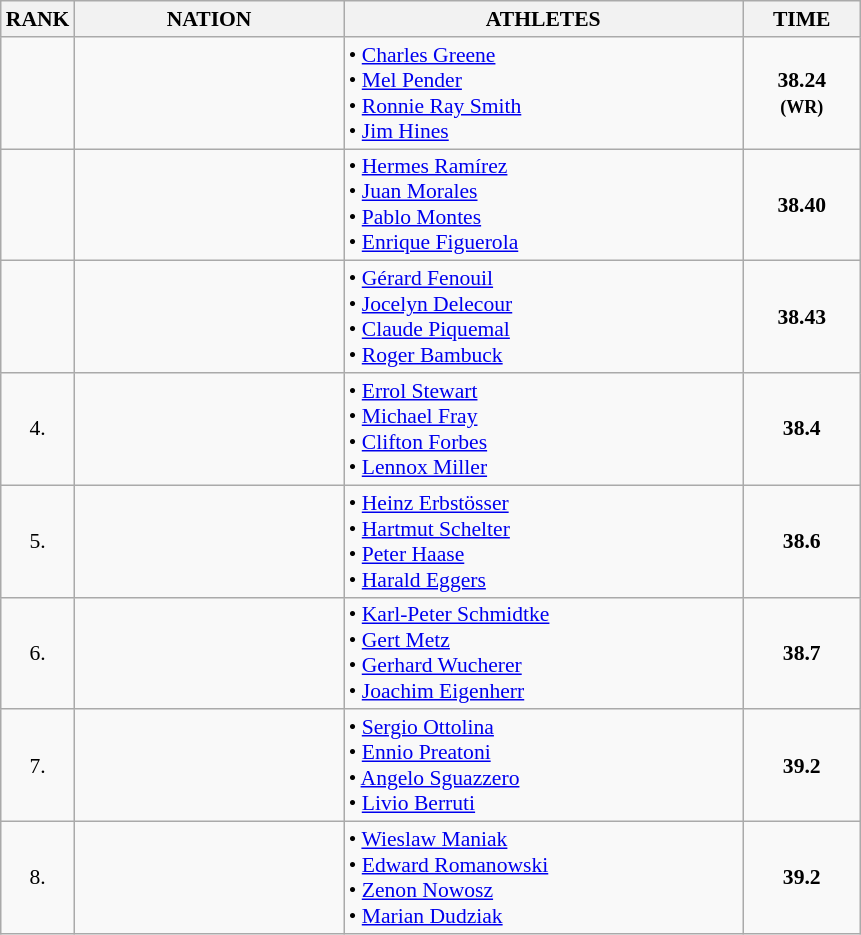<table class="wikitable" style="border-collapse: collapse; font-size: 90%;">
<tr>
<th>RANK</th>
<th style="width: 12em">NATION</th>
<th style="width: 18em">ATHLETES</th>
<th style="width: 5em">TIME</th>
</tr>
<tr>
<td align="center"></td>
<td align="center"></td>
<td>• <a href='#'>Charles Greene</a><br>• <a href='#'>Mel Pender</a><br>• <a href='#'>Ronnie Ray Smith</a><br>• <a href='#'>Jim Hines</a></td>
<td align="center"><strong>38.24<br><small>(WR)</small></strong></td>
</tr>
<tr>
<td align="center"></td>
<td align="center"></td>
<td>• <a href='#'>Hermes Ramírez</a><br>• <a href='#'>Juan Morales</a><br>• <a href='#'>Pablo Montes</a><br>• <a href='#'>Enrique Figuerola</a></td>
<td align="center"><strong>38.40</strong></td>
</tr>
<tr>
<td align="center"></td>
<td align="center"></td>
<td>• <a href='#'>Gérard Fenouil</a><br>• <a href='#'>Jocelyn Delecour</a><br>• <a href='#'>Claude Piquemal</a><br>• <a href='#'>Roger Bambuck</a></td>
<td align="center"><strong>38.43</strong></td>
</tr>
<tr>
<td align="center">4.</td>
<td align="center"></td>
<td>• <a href='#'>Errol Stewart</a><br>• <a href='#'>Michael Fray</a><br>• <a href='#'>Clifton Forbes</a><br>• <a href='#'>Lennox Miller</a></td>
<td align="center"><strong>38.4</strong></td>
</tr>
<tr>
<td align="center">5.</td>
<td align="center"></td>
<td>• <a href='#'>Heinz Erbstösser</a><br>• <a href='#'>Hartmut Schelter</a><br>• <a href='#'>Peter Haase</a><br>• <a href='#'>Harald Eggers</a></td>
<td align="center"><strong>38.6</strong></td>
</tr>
<tr>
<td align="center">6.</td>
<td align="center"></td>
<td>• <a href='#'>Karl-Peter Schmidtke</a><br>• <a href='#'>Gert Metz</a><br>• <a href='#'>Gerhard Wucherer</a><br>• <a href='#'>Joachim Eigenherr</a></td>
<td align="center"><strong>38.7</strong></td>
</tr>
<tr>
<td align="center">7.</td>
<td align="center"></td>
<td>• <a href='#'>Sergio Ottolina</a><br>• <a href='#'>Ennio Preatoni</a><br>• <a href='#'>Angelo Sguazzero</a><br>• <a href='#'>Livio Berruti</a></td>
<td align="center"><strong>39.2</strong></td>
</tr>
<tr>
<td align="center">8.</td>
<td align="center"></td>
<td>• <a href='#'>Wieslaw Maniak</a><br>• <a href='#'>Edward Romanowski</a><br>• <a href='#'>Zenon Nowosz</a><br>• <a href='#'>Marian Dudziak</a></td>
<td align="center"><strong>39.2</strong></td>
</tr>
</table>
